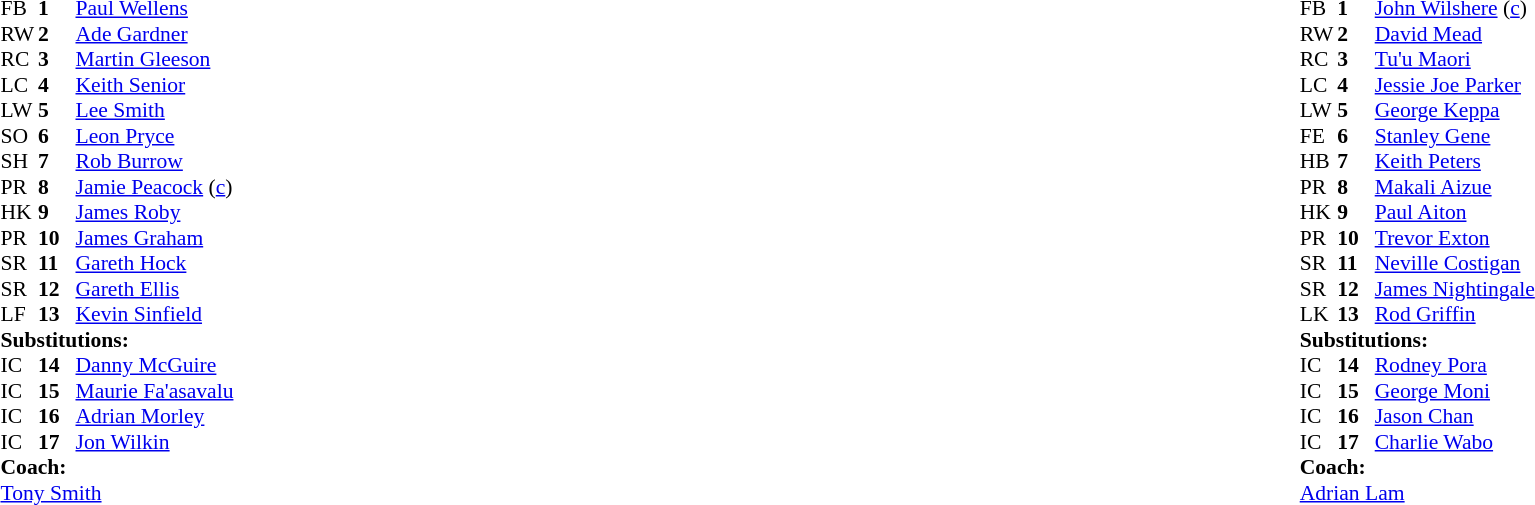<table width="100%">
<tr>
<td valign="top" width="50%"><br><table style="font-size: 90%" cellspacing="0" cellpadding="0">
<tr>
<th width="25"></th>
<th width="25"></th>
</tr>
<tr>
<td>FB</td>
<td><strong>1</strong></td>
<td><a href='#'>Paul Wellens</a></td>
</tr>
<tr>
<td>RW</td>
<td><strong>2</strong></td>
<td><a href='#'>Ade Gardner</a></td>
</tr>
<tr>
<td>RC</td>
<td><strong>3</strong></td>
<td><a href='#'>Martin Gleeson</a></td>
</tr>
<tr>
<td>LC</td>
<td><strong>4</strong></td>
<td><a href='#'>Keith Senior</a></td>
</tr>
<tr>
<td>LW</td>
<td><strong>5</strong></td>
<td><a href='#'>Lee Smith</a></td>
</tr>
<tr>
<td>SO</td>
<td><strong>6</strong></td>
<td><a href='#'>Leon Pryce</a></td>
</tr>
<tr>
<td>SH</td>
<td><strong>7</strong></td>
<td><a href='#'>Rob Burrow</a></td>
</tr>
<tr>
<td>PR</td>
<td><strong>8</strong></td>
<td><a href='#'>Jamie Peacock</a> (<a href='#'>c</a>)</td>
</tr>
<tr>
<td>HK</td>
<td><strong>9</strong></td>
<td><a href='#'>James Roby</a></td>
</tr>
<tr>
<td>PR</td>
<td><strong>10</strong></td>
<td><a href='#'>James Graham</a></td>
</tr>
<tr>
<td>SR</td>
<td><strong>11</strong></td>
<td><a href='#'>Gareth Hock</a></td>
</tr>
<tr>
<td>SR</td>
<td><strong>12</strong></td>
<td><a href='#'>Gareth Ellis</a></td>
</tr>
<tr>
<td>LF</td>
<td><strong>13</strong></td>
<td><a href='#'>Kevin Sinfield</a></td>
</tr>
<tr>
<td colspan=3><strong>Substitutions:</strong></td>
</tr>
<tr>
<td>IC</td>
<td><strong>14</strong></td>
<td><a href='#'>Danny McGuire</a></td>
</tr>
<tr>
<td>IC</td>
<td><strong>15</strong></td>
<td><a href='#'>Maurie Fa'asavalu</a></td>
</tr>
<tr>
<td>IC</td>
<td><strong>16</strong></td>
<td><a href='#'>Adrian Morley</a></td>
</tr>
<tr>
<td>IC</td>
<td><strong>17</strong></td>
<td><a href='#'>Jon Wilkin</a></td>
</tr>
<tr>
<td colspan=3><strong>Coach:</strong></td>
</tr>
<tr>
<td colspan="4"> <a href='#'>Tony Smith</a></td>
</tr>
</table>
</td>
<td valign="top" width="50%"><br><table style="font-size: 90%" cellspacing="0" cellpadding="0" align="center">
<tr>
<th width="25"></th>
<th width="25"></th>
</tr>
<tr>
<td>FB</td>
<td><strong>1</strong></td>
<td><a href='#'>John Wilshere</a> (<a href='#'>c</a>)</td>
</tr>
<tr>
<td>RW</td>
<td><strong>2</strong></td>
<td><a href='#'>David Mead</a></td>
</tr>
<tr>
<td>RC</td>
<td><strong>3</strong></td>
<td><a href='#'>Tu'u Maori</a></td>
</tr>
<tr>
<td>LC</td>
<td><strong>4</strong></td>
<td><a href='#'>Jessie Joe Parker</a></td>
</tr>
<tr>
<td>LW</td>
<td><strong>5</strong></td>
<td><a href='#'>George Keppa</a></td>
</tr>
<tr>
<td>FE</td>
<td><strong>6</strong></td>
<td><a href='#'>Stanley Gene</a></td>
</tr>
<tr>
<td>HB</td>
<td><strong>7</strong></td>
<td><a href='#'>Keith Peters</a></td>
</tr>
<tr>
<td>PR</td>
<td><strong>8</strong></td>
<td><a href='#'>Makali Aizue</a></td>
</tr>
<tr>
<td>HK</td>
<td><strong>9</strong></td>
<td><a href='#'>Paul Aiton</a></td>
</tr>
<tr>
<td>PR</td>
<td><strong>10</strong></td>
<td><a href='#'>Trevor Exton</a></td>
</tr>
<tr>
<td>SR</td>
<td><strong>11</strong></td>
<td><a href='#'>Neville Costigan</a></td>
</tr>
<tr>
<td>SR</td>
<td><strong>12</strong></td>
<td><a href='#'>James Nightingale</a></td>
</tr>
<tr>
<td>LK</td>
<td><strong>13</strong></td>
<td><a href='#'>Rod Griffin</a></td>
</tr>
<tr>
<td colspan=3><strong>Substitutions:</strong></td>
</tr>
<tr>
<td>IC</td>
<td><strong>14</strong></td>
<td><a href='#'>Rodney Pora</a></td>
</tr>
<tr>
<td>IC</td>
<td><strong>15</strong></td>
<td><a href='#'>George Moni</a></td>
</tr>
<tr>
<td>IC</td>
<td><strong>16</strong></td>
<td><a href='#'>Jason Chan</a></td>
</tr>
<tr>
<td>IC</td>
<td><strong>17</strong></td>
<td><a href='#'>Charlie Wabo</a></td>
</tr>
<tr>
<td colspan=3><strong>Coach:</strong></td>
</tr>
<tr>
<td colspan="4"> <a href='#'>Adrian Lam</a></td>
</tr>
</table>
</td>
</tr>
</table>
